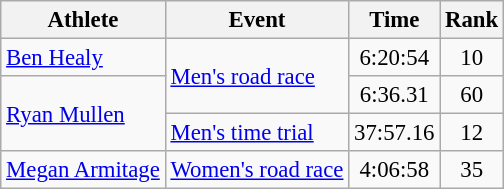<table class=wikitable style=font-size:95%;text-align:center>
<tr>
<th>Athlete</th>
<th>Event</th>
<th>Time</th>
<th>Rank</th>
</tr>
<tr align=center>
<td align=left><a href='#'>Ben Healy</a></td>
<td align=left rowspan=2><a href='#'>Men's road race</a></td>
<td>6:20:54</td>
<td>10</td>
</tr>
<tr align=center>
<td rowspan=2 align="left"><a href='#'>Ryan Mullen</a></td>
<td>6:36.31</td>
<td>60</td>
</tr>
<tr align=center>
<td align=left><a href='#'>Men's time trial</a></td>
<td>37:57.16</td>
<td>12</td>
</tr>
<tr align=center>
<td align=left><a href='#'>Megan Armitage</a></td>
<td align=center><a href='#'>Women's road race</a></td>
<td>4:06:58</td>
<td>35</td>
</tr>
</table>
